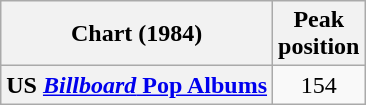<table class="wikitable plainrowheaders">
<tr>
<th scope="col">Chart (1984)</th>
<th scope="col">Peak<br>position</th>
</tr>
<tr>
<th scope="row">US <a href='#'><em>Billboard</em> Pop Albums</a></th>
<td style="text-align:center;">154</td>
</tr>
</table>
